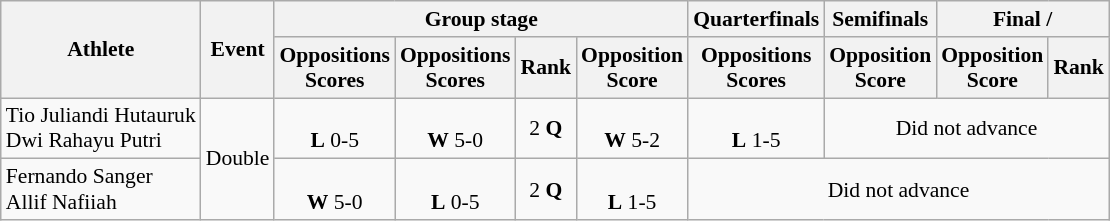<table class="wikitable" style="font-size:90%; text-align:center">
<tr>
<th rowspan=2>Athlete</th>
<th rowspan=2>Event</th>
<th colspan=4>Group stage</th>
<th>Quarterfinals</th>
<th>Semifinals</th>
<th colspan=2>Final / </th>
</tr>
<tr>
<th>Oppositions<br>Scores</th>
<th>Oppositions<br>Scores</th>
<th>Rank</th>
<th>Opposition<br>Score</th>
<th>Oppositions<br>Scores</th>
<th>Opposition<br>Score</th>
<th>Opposition<br>Score</th>
<th>Rank</th>
</tr>
<tr>
<td align="left">Tio Juliandi Hutauruk<br>Dwi Rahayu Putri</td>
<td align="left" rowspan="2">Double</td>
<td><br><strong>L</strong> 0-5</td>
<td><br><strong>W</strong> 5-0</td>
<td>2 <strong>Q</strong></td>
<td><br><strong>W</strong> 5-2</td>
<td><br><strong>L</strong> 1-5</td>
<td colspan="3">Did not advance</td>
</tr>
<tr>
<td align="left">Fernando Sanger<br>Allif Nafiiah</td>
<td><br><strong>W</strong> 5-0</td>
<td><br><strong>L</strong> 0-5</td>
<td>2 <strong>Q</strong></td>
<td><br><strong>L</strong> 1-5</td>
<td colspan="4">Did not advance</td>
</tr>
</table>
